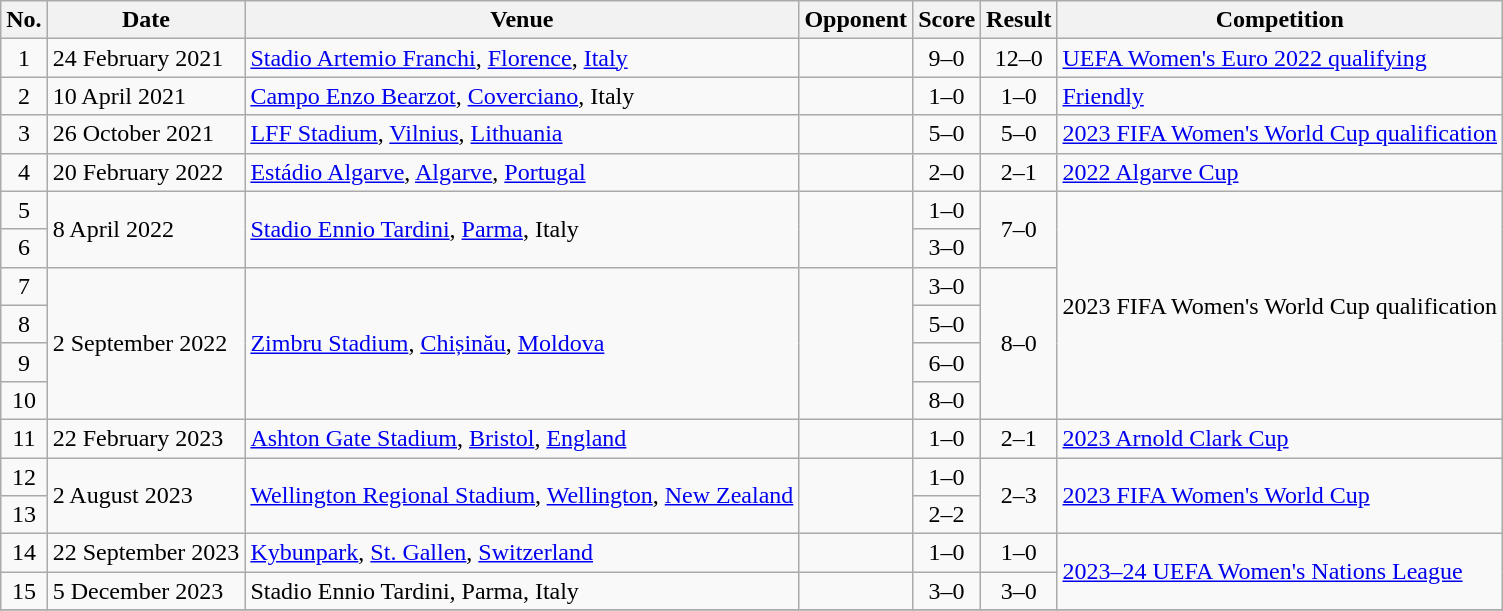<table class="wikitable">
<tr>
<th scope="col">No.</th>
<th scope="col">Date</th>
<th scope="col">Venue</th>
<th scope="col">Opponent</th>
<th scope="col">Score</th>
<th scope="col">Result</th>
<th scope="col">Competition</th>
</tr>
<tr>
<td align="center">1</td>
<td>24 February 2021</td>
<td><a href='#'>Stadio Artemio Franchi</a>, <a href='#'>Florence</a>, <a href='#'>Italy</a></td>
<td></td>
<td align="center">9–0</td>
<td align="center">12–0</td>
<td><a href='#'>UEFA Women's Euro 2022 qualifying</a></td>
</tr>
<tr>
<td align="center">2</td>
<td>10 April 2021</td>
<td><a href='#'>Campo Enzo Bearzot</a>, <a href='#'>Coverciano</a>, Italy</td>
<td></td>
<td align="center">1–0</td>
<td align="center">1–0</td>
<td><a href='#'>Friendly</a></td>
</tr>
<tr>
<td align="center">3</td>
<td>26 October 2021</td>
<td><a href='#'>LFF Stadium</a>, <a href='#'>Vilnius</a>, <a href='#'>Lithuania</a></td>
<td></td>
<td align="center">5–0</td>
<td align="center">5–0</td>
<td><a href='#'>2023 FIFA Women's World Cup qualification</a></td>
</tr>
<tr>
<td align="center">4</td>
<td>20 February 2022</td>
<td><a href='#'>Estádio Algarve</a>, <a href='#'>Algarve</a>, <a href='#'>Portugal</a></td>
<td></td>
<td align="center">2–0</td>
<td align="center">2–1</td>
<td><a href='#'>2022 Algarve Cup</a></td>
</tr>
<tr>
<td align="center">5</td>
<td rowspan="2">8 April 2022</td>
<td rowspan="2"><a href='#'>Stadio Ennio Tardini</a>, <a href='#'>Parma</a>, Italy</td>
<td rowspan="2"></td>
<td align="center">1–0</td>
<td rowspan="2" align="center">7–0</td>
<td rowspan="6">2023 FIFA Women's World Cup qualification</td>
</tr>
<tr>
<td align="center">6</td>
<td align="center">3–0</td>
</tr>
<tr>
<td align="center">7</td>
<td rowspan="4">2 September 2022</td>
<td rowspan="4"><a href='#'>Zimbru Stadium</a>, <a href='#'>Chișinău</a>, <a href='#'>Moldova</a></td>
<td rowspan="4"></td>
<td align="center">3–0</td>
<td rowspan="4" align="center">8–0</td>
</tr>
<tr>
<td align="center">8</td>
<td align="center">5–0</td>
</tr>
<tr>
<td align="center">9</td>
<td align="center">6–0</td>
</tr>
<tr>
<td align="center">10</td>
<td align="center">8–0</td>
</tr>
<tr>
<td align="center">11</td>
<td>22 February 2023</td>
<td><a href='#'>Ashton Gate Stadium</a>, <a href='#'>Bristol</a>, <a href='#'>England</a></td>
<td></td>
<td align="center">1–0</td>
<td align="center">2–1</td>
<td><a href='#'>2023 Arnold Clark Cup</a></td>
</tr>
<tr>
<td align="center">12</td>
<td rowspan="2">2 August 2023</td>
<td rowspan="2"><a href='#'>Wellington Regional Stadium</a>, <a href='#'>Wellington</a>, <a href='#'>New Zealand</a></td>
<td rowspan="2"></td>
<td align="center">1–0</td>
<td rowspan="2" align="center">2–3</td>
<td rowspan="2"><a href='#'>2023 FIFA Women's World Cup</a></td>
</tr>
<tr>
<td align="center">13</td>
<td align="center">2–2</td>
</tr>
<tr>
<td align="center">14</td>
<td>22 September 2023</td>
<td><a href='#'>Kybunpark</a>, <a href='#'>St. Gallen</a>, <a href='#'>Switzerland</a></td>
<td></td>
<td align="center">1–0</td>
<td align="center">1–0</td>
<td rowspan=2><a href='#'>2023–24 UEFA Women's Nations League</a></td>
</tr>
<tr>
<td align=center>15</td>
<td>5 December 2023</td>
<td>Stadio Ennio Tardini, Parma, Italy</td>
<td></td>
<td align="center">3–0</td>
<td align="center">3–0</td>
</tr>
<tr>
</tr>
</table>
